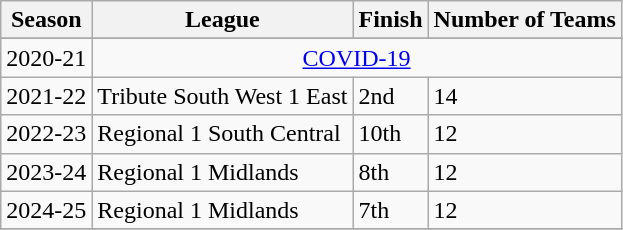<table class="wikitable sortable">
<tr>
<th>Season</th>
<th>League</th>
<th>Finish</th>
<th>Number of Teams</th>
</tr>
<tr>
</tr>
<tr>
<td>2020-21</td>
<td align=center colspan="7"><a href='#'>COVID-19</a></td>
</tr>
<tr>
<td>2021-22</td>
<td>Tribute South West 1 East</td>
<td>2nd</td>
<td>14</td>
</tr>
<tr>
<td>2022-23</td>
<td>Regional 1 South Central</td>
<td>10th</td>
<td>12</td>
</tr>
<tr>
<td>2023-24</td>
<td>Regional 1 Midlands</td>
<td>8th</td>
<td>12</td>
</tr>
<tr>
<td>2024-25</td>
<td>Regional 1 Midlands</td>
<td>7th</td>
<td>12</td>
</tr>
<tr>
</tr>
</table>
